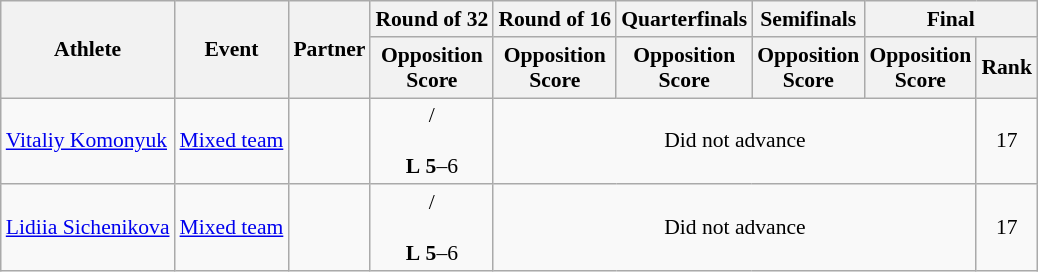<table class="wikitable" border="1" style="font-size:90%">
<tr>
<th rowspan=2>Athlete</th>
<th rowspan=2>Event</th>
<th rowspan=2>Partner</th>
<th>Round of 32</th>
<th>Round of 16</th>
<th>Quarterfinals</th>
<th>Semifinals</th>
<th colspan=2>Final</th>
</tr>
<tr>
<th>Opposition<br>Score</th>
<th>Opposition<br>Score</th>
<th>Opposition<br>Score</th>
<th>Opposition<br>Score</th>
<th>Opposition<br>Score</th>
<th>Rank</th>
</tr>
<tr>
<td><a href='#'>Vitaliy Komonyuk</a></td>
<td><a href='#'>Mixed team</a></td>
<td></td>
<td align=center>/ <br>  <br> <strong>L</strong> <strong>5</strong>–6</td>
<td colspan=4 align=center>Did not advance</td>
<td align=center>17</td>
</tr>
<tr>
<td><a href='#'>Lidiia Sichenikova</a></td>
<td><a href='#'>Mixed team</a></td>
<td></td>
<td align=center>/ <br>  <br> <strong>L</strong> <strong>5</strong>–6</td>
<td colspan=4 align=center>Did not advance</td>
<td align=center>17</td>
</tr>
</table>
